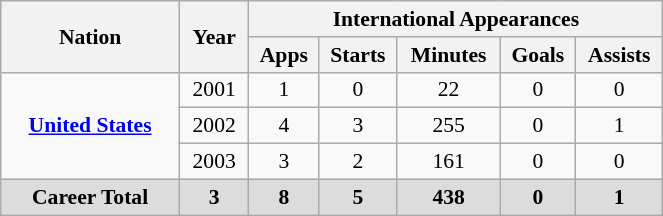<table class="wikitable" style=font-size:90% text-align: center width=35%>
<tr>
<th rowspan=2 width=20%>Nation</th>
<th rowspan=2 width=7%>Year</th>
<th colspan=5 width=30%>International Appearances</th>
</tr>
<tr>
<th align=center>Apps</th>
<th align=center>Starts</th>
<th align=center>Minutes</th>
<th align=center>Goals</th>
<th align=center>Assists</th>
</tr>
<tr>
<td rowspan=3 align=center><strong><a href='#'>United States</a></strong></td>
<td align=center>2001</td>
<td align=center>1</td>
<td align=center>0</td>
<td align=center>22</td>
<td align=center>0</td>
<td align=center>0</td>
</tr>
<tr>
<td align=center>2002</td>
<td align=center>4</td>
<td align=center>3</td>
<td align=center>255</td>
<td align=center>0</td>
<td align=center>1</td>
</tr>
<tr>
<td align=center>2003</td>
<td align=center>3</td>
<td align=center>2</td>
<td align=center>161</td>
<td align=center>0</td>
<td align=center>0</td>
</tr>
<tr>
<th style="background: #DCDCDC" align=center>Career Total</th>
<th style="background: #DCDCDC" align=center>3</th>
<th style="background: #DCDCDC" align=center>8</th>
<th style="background: #DCDCDC" align=center>5</th>
<th style="background: #DCDCDC" align=center>438</th>
<th style="background: #DCDCDC" align=center>0</th>
<th style="background: #DCDCDC" align=center>1</th>
</tr>
</table>
